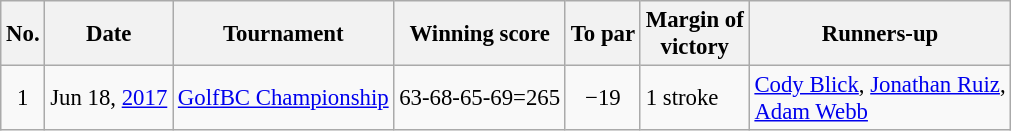<table class="wikitable" style="font-size:95%;">
<tr>
<th>No.</th>
<th>Date</th>
<th>Tournament</th>
<th>Winning score</th>
<th>To par</th>
<th>Margin of<br>victory</th>
<th>Runners-up</th>
</tr>
<tr>
<td align=center>1</td>
<td align=right>Jun 18, <a href='#'>2017</a></td>
<td><a href='#'>GolfBC Championship</a></td>
<td>63-68-65-69=265</td>
<td align=center>−19</td>
<td>1 stroke</td>
<td> <a href='#'>Cody Blick</a>,  <a href='#'>Jonathan Ruiz</a>,<br> <a href='#'>Adam Webb</a></td>
</tr>
</table>
